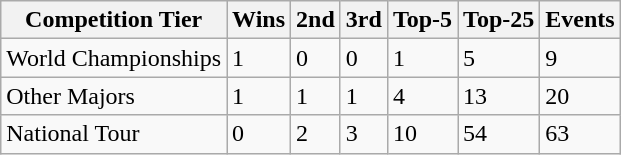<table class="wikitable">
<tr>
<th>Competition Tier</th>
<th>Wins</th>
<th>2nd</th>
<th>3rd</th>
<th>Top-5</th>
<th>Top-25</th>
<th>Events</th>
</tr>
<tr>
<td>World Championships</td>
<td>1</td>
<td>0</td>
<td>0</td>
<td>1</td>
<td>5</td>
<td>9</td>
</tr>
<tr>
<td>Other Majors</td>
<td>1</td>
<td>1</td>
<td>1</td>
<td>4</td>
<td>13</td>
<td>20</td>
</tr>
<tr>
<td>National Tour</td>
<td>0</td>
<td>2</td>
<td>3</td>
<td>10</td>
<td>54</td>
<td>63</td>
</tr>
</table>
